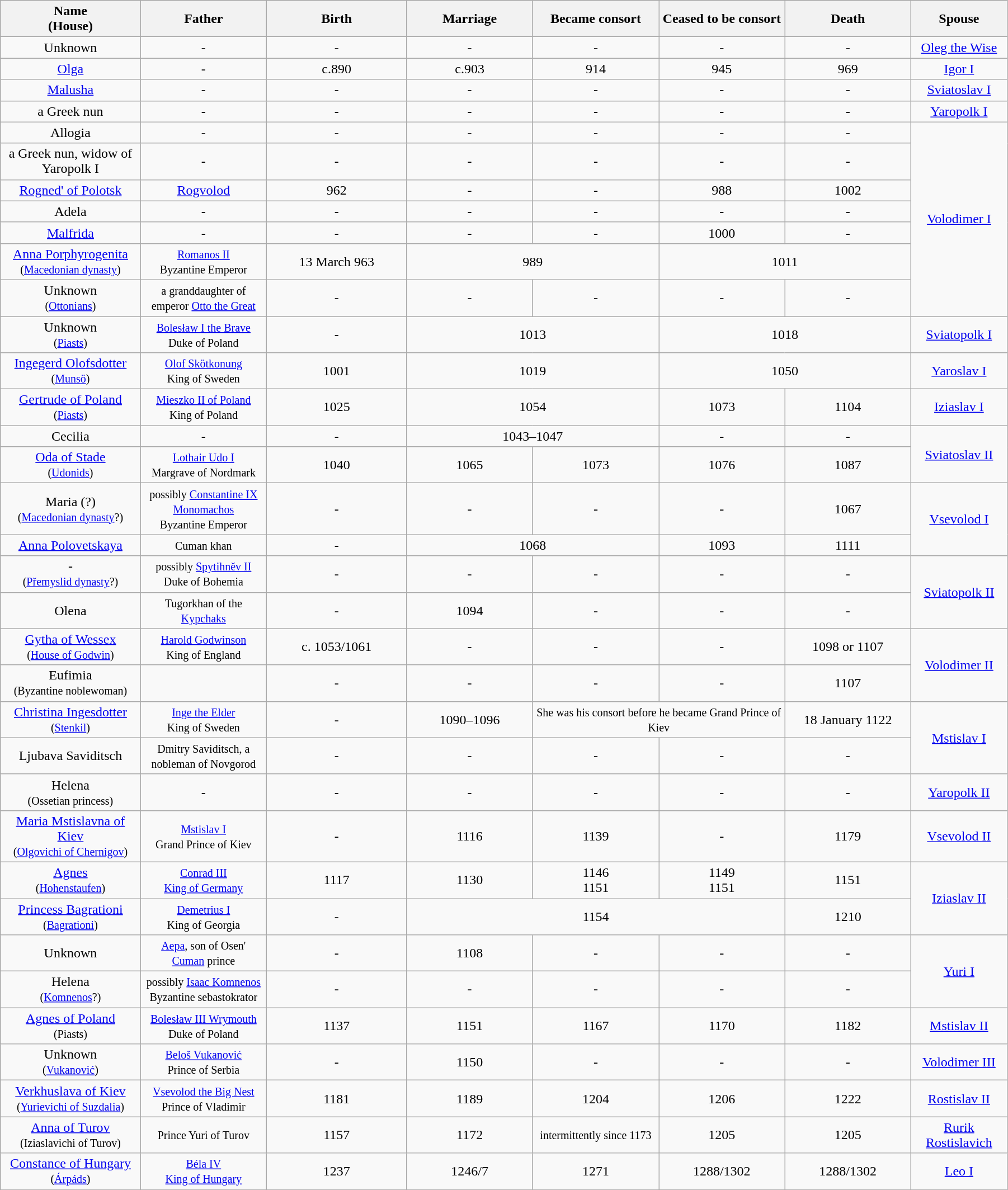<table width=95% class="wikitable">
<tr>
<th width = "10%">Name<br>(House)</th>
<th width = "9%">Father</th>
<th width = "10%">Birth</th>
<th width = "9%">Marriage</th>
<th width = "9%">Became consort</th>
<th width = "9%">Ceased to be consort</th>
<th width = "9%">Death</th>
<th width = "6%">Spouse</th>
</tr>
<tr>
<td align="center">Unknown</td>
<td align="center">-</td>
<td align="center">-</td>
<td align="center">-</td>
<td align="center">-</td>
<td align="center">-</td>
<td align="center">-</td>
<td align="center"><a href='#'>Oleg the Wise</a></td>
</tr>
<tr>
<td align="center"><a href='#'>Olga</a></td>
<td align="center">-</td>
<td align="center">c.890</td>
<td align="center">c.903</td>
<td align="center">914</td>
<td align="center">945</td>
<td align="center">969</td>
<td align="center"><a href='#'>Igor I</a></td>
</tr>
<tr>
<td align="center"><a href='#'>Malusha</a></td>
<td align="center">-</td>
<td align="center">-</td>
<td align="center">-</td>
<td align="center">-</td>
<td align="center">-</td>
<td align="center">-</td>
<td align="center"><a href='#'>Sviatoslav I</a></td>
</tr>
<tr>
<td align="center">a Greek nun</td>
<td align="center">-</td>
<td align="center">-</td>
<td align="center">-</td>
<td align="center">-</td>
<td align="center">-</td>
<td align="center">-</td>
<td align="center"><a href='#'>Yaropolk I</a></td>
</tr>
<tr>
<td align="center">Allogia</td>
<td align="center">-</td>
<td align="center">-</td>
<td align="center">-</td>
<td align="center">-</td>
<td align="center">-</td>
<td align="center">-</td>
<td align="center" rowspan="7"><a href='#'>Volodimer I</a></td>
</tr>
<tr>
<td align="center">a Greek nun, widow of Yaropolk I</td>
<td align="center">-</td>
<td align="center">-</td>
<td align="center">-</td>
<td align="center">-</td>
<td align="center">-</td>
<td align="center">-</td>
</tr>
<tr>
<td align="center"><a href='#'>Rogned' of Polotsk</a></td>
<td align="center"><a href='#'>Rogvolod</a></td>
<td align="center">962</td>
<td align="center">-</td>
<td align="center">-</td>
<td align="center">988</td>
<td align="center">1002</td>
</tr>
<tr>
<td align="center">Adela</td>
<td align="center">-</td>
<td align="center">-</td>
<td align="center">-</td>
<td align="center">-</td>
<td align="center">-</td>
<td align="center">-</td>
</tr>
<tr>
<td align="center"><a href='#'>Malfrida</a></td>
<td align="center">-</td>
<td align="center">-</td>
<td align="center">-</td>
<td align="center">-</td>
<td align="center">1000</td>
<td align="center">-</td>
</tr>
<tr>
<td align="center"><a href='#'>Anna Porphyrogenita</a><br><small>(<a href='#'>Macedonian dynasty</a>)</small></td>
<td align="center"><small><a href='#'>Romanos II</a><br>Byzantine Emperor</small></td>
<td align="center">13 March 963</td>
<td align="center" colspan="2">989</td>
<td align="center" colspan="2">1011</td>
</tr>
<tr>
<td align="center">Unknown<br><small>(<a href='#'>Ottonians</a>)</small></td>
<td align="center"><small>a granddaughter of<br>emperor <a href='#'>Otto the Great</a></small></td>
<td align="center">-</td>
<td align="center">-</td>
<td align="center">-</td>
<td align="center">-</td>
<td align="center">-</td>
</tr>
<tr>
<td align="center">Unknown<br><small>(<a href='#'>Piasts</a>)</small></td>
<td align="center"><small><a href='#'>Bolesław I the Brave</a><br>Duke of Poland</small></td>
<td align="center">-</td>
<td align="center" colspan="2">1013</td>
<td align="center" colspan="2">1018</td>
<td align="center"><a href='#'>Sviatopolk I</a></td>
</tr>
<tr>
<td align="center"><a href='#'>Ingegerd Olofsdotter</a> <small>(<a href='#'>Munsö</a>)</small></td>
<td align="center"><small><a href='#'>Olof Skötkonung</a><br>King of Sweden</small></td>
<td align="center">1001</td>
<td align="center" colspan="2">1019</td>
<td align="center" colspan="2">1050</td>
<td align="center"><a href='#'>Yaroslav I</a></td>
</tr>
<tr>
<td align="center"><a href='#'>Gertrude of Poland</a><br><small>(<a href='#'>Piasts</a>)</small></td>
<td align="center"><small><a href='#'>Mieszko II of Poland</a><br>King of Poland</small></td>
<td align="center">1025</td>
<td align="center" colspan="2">1054</td>
<td align="center">1073</td>
<td align="center">1104</td>
<td align="center"><a href='#'>Iziaslav I</a></td>
</tr>
<tr>
<td align="center">Cecilia</td>
<td align="center">-</td>
<td align="center">-</td>
<td align="center" colspan="2">1043–1047</td>
<td align="center">-</td>
<td align="center">-</td>
<td align="center" rowspan="2"><a href='#'>Sviatoslav II</a></td>
</tr>
<tr>
<td align="center"><a href='#'>Oda of Stade</a><br><small>(<a href='#'>Udonids</a>)</small></td>
<td align="center"><small><a href='#'>Lothair Udo I</a><br>Margrave of Nordmark</small></td>
<td align="center"> 1040</td>
<td align="center"> 1065</td>
<td align="center">1073</td>
<td align="center">1076</td>
<td align="center">1087</td>
</tr>
<tr>
<td align="center">Maria (?)<br><small>(<a href='#'>Macedonian dynasty</a>?)</small></td>
<td align="center"><small>possibly <a href='#'>Constantine IX Monomachos</a><br>Byzantine Emperor</small></td>
<td align="center">-</td>
<td align="center">-</td>
<td align="center">-</td>
<td align="center">-</td>
<td align="center">1067</td>
<td align="center" rowspan="2"><a href='#'>Vsevolod I</a></td>
</tr>
<tr>
<td align="center"><a href='#'>Anna Polovetskaya</a></td>
<td align="center"><small>Cuman khan</small></td>
<td align="center">-</td>
<td align="center" colspan="2">1068</td>
<td align="center">1093</td>
<td align="center">1111</td>
</tr>
<tr>
<td align="center">-<br><small>(<a href='#'>Přemyslid dynasty</a>?)</small></td>
<td align="center"><small>possibly <a href='#'>Spytihněv II</a><br>Duke of Bohemia</small></td>
<td align="center">-</td>
<td align="center">-</td>
<td align="center">-</td>
<td align="center">-</td>
<td align="center">-</td>
<td align="center" rowspan="2"><a href='#'>Sviatopolk II</a></td>
</tr>
<tr>
<td align="center">Olena</td>
<td align="center"><small>Tugorkhan of the <a href='#'>Kypchaks</a></small></td>
<td align="center">-</td>
<td align="center">1094</td>
<td align="center">-</td>
<td align="center">-</td>
<td align="center">-</td>
</tr>
<tr>
<td align="center"><a href='#'>Gytha of Wessex</a><br><small>(<a href='#'>House of Godwin</a>)</small></td>
<td align="center"><small><a href='#'>Harold Godwinson</a><br>King of England</small></td>
<td align="center">c. 1053/1061</td>
<td align="center">-</td>
<td align="center">-</td>
<td align="center">-</td>
<td align="center">1098 or 1107</td>
<td align="center" rowspan="2"><a href='#'>Volodimer II</a></td>
</tr>
<tr>
<td align="center">Eufimia<br><small>(Byzantine noblewoman)</small></td>
<td align="center"></td>
<td align="center">-</td>
<td align="center">-</td>
<td align="center">-</td>
<td align="center">-</td>
<td align="center">1107</td>
</tr>
<tr>
<td align="center"><a href='#'>Christina Ingesdotter</a><br><small>(<a href='#'>Stenkil</a>)</small></td>
<td align="center"><small><a href='#'>Inge the Elder</a><br>King of Sweden</small></td>
<td align="center">-</td>
<td align="center">1090–1096</td>
<td align="center" colspan="2"><small>She was his consort before he became Grand Prince of Kiev</small></td>
<td align="center">18 January 1122</td>
<td align="center" rowspan="2"><a href='#'>Mstislav I</a></td>
</tr>
<tr>
<td align="center">Ljubava Saviditsch</td>
<td align="center"><small>Dmitry Saviditsch, a<br>nobleman of Novgorod</small></td>
<td align="center">-</td>
<td align="center">-</td>
<td align="center">-</td>
<td align="center">-</td>
<td align="center">-</td>
</tr>
<tr>
<td align="center">Helena<br><small>(Ossetian princess)</small><br></td>
<td align="center">-</td>
<td align="center">-</td>
<td align="center">-</td>
<td align="center">-</td>
<td align="center">-</td>
<td align="center">-</td>
<td align="center"><a href='#'>Yaropolk II</a></td>
</tr>
<tr>
<td align="center"><a href='#'>Maria Mstislavna of Kiev</a><br><small>(<a href='#'>Olgovichi of Chernigov</a>)</small></td>
<td align="center"><small><a href='#'>Mstislav I</a><br>Grand Prince of Kiev</small></td>
<td align="center">-</td>
<td align="center">1116</td>
<td align="center">1139</td>
<td align="center">-</td>
<td align="center">1179</td>
<td align="center"><a href='#'>Vsevolod II</a></td>
</tr>
<tr>
<td align="center"><a href='#'>Agnes</a><br><small>(<a href='#'>Hohenstaufen</a>)</small></td>
<td align="center"><small><a href='#'>Conrad III<br>King of Germany</a></small></td>
<td align="center"> 1117</td>
<td align="center"> 1130</td>
<td align="center">1146<br>1151</td>
<td align="center">1149<br>1151</td>
<td align="center">1151</td>
<td align="center" rowspan="2"><a href='#'>Iziaslav II</a></td>
</tr>
<tr>
<td align="center"><a href='#'>Princess Bagrationi</a><br><small>(<a href='#'>Bagrationi</a>)</small></td>
<td align="center"><small><a href='#'>Demetrius I</a><br>King of Georgia</small></td>
<td align="center">-</td>
<td align="center" colspan="3">1154</td>
<td align="center">1210</td>
</tr>
<tr>
<td align="center">Unknown</td>
<td align="center"><small><a href='#'>Aepa</a>, son of Osen'<br><a href='#'>Cuman</a> prince</small></td>
<td align="center">-</td>
<td align="center">1108</td>
<td align="center">-</td>
<td align="center">-</td>
<td align="center">-</td>
<td align="center" rowspan="2"><a href='#'>Yuri I</a></td>
</tr>
<tr>
<td align="center">Helena<small><br>(<a href='#'>Komnenos</a>?)</small></td>
<td align="center"><small>possibly <a href='#'>Isaac Komnenos</a><br>Byzantine sebastokrator</small></td>
<td align="center">-</td>
<td align="center">-</td>
<td align="center">-</td>
<td align="center">-</td>
<td align="center">-</td>
</tr>
<tr>
<td align="center"><a href='#'>Agnes of Poland</a><br><small>(Piasts)</small></td>
<td align="center"><small><a href='#'>Bolesław III Wrymouth</a><br>Duke of Poland</small></td>
<td align="center">1137</td>
<td align="center">1151</td>
<td align="center">1167</td>
<td align="center">1170</td>
<td align="center">1182</td>
<td align="center"><a href='#'>Mstislav II</a></td>
</tr>
<tr>
<td align="center">Unknown<br><small>(<a href='#'>Vukanović</a>)</small></td>
<td align="center"><small><a href='#'>Beloš Vukanović</a><br>Prince of Serbia</small></td>
<td align="center">-</td>
<td align="center">1150</td>
<td align="center">-</td>
<td align="center">-</td>
<td align="center">-</td>
<td align="center"><a href='#'>Volodimer III</a></td>
</tr>
<tr>
<td align="center"><a href='#'>Verkhuslava of Kiev</a><br><small>(<a href='#'>Yurievichi of Suzdalia</a>)</small></td>
<td align="center"><small><a href='#'>Vsevolod the Big Nest</a><br>Prince of Vladimir</small></td>
<td align="center">1181</td>
<td align="center">1189</td>
<td align="center">1204</td>
<td align="center">1206</td>
<td align="center">1222</td>
<td align="center"><a href='#'>Rostislav II</a></td>
</tr>
<tr>
<td align="center"><a href='#'>Anna of Turov</a><br><small>(Iziaslavichi of Turov)</small></td>
<td align="center"><small>Prince Yuri of Turov</small></td>
<td align="center"> 1157</td>
<td align="center">1172</td>
<td align="center"><small>intermittently since 1173</small></td>
<td align="center">1205</td>
<td align="center">1205</td>
<td align="center"><a href='#'>Rurik Rostislavich</a></td>
</tr>
<tr>
<td align="center"><a href='#'>Constance of Hungary</a><br><small>(<a href='#'>Árpáds</a>)</small></td>
<td align="center"><small><a href='#'>Béla IV<br>King of Hungary</a></small></td>
<td align="center"> 1237</td>
<td align="center"> 1246/7</td>
<td align="center">1271</td>
<td align="center">1288/1302</td>
<td align="center">1288/1302</td>
<td align="center"><a href='#'>Leo I</a></td>
</tr>
</table>
